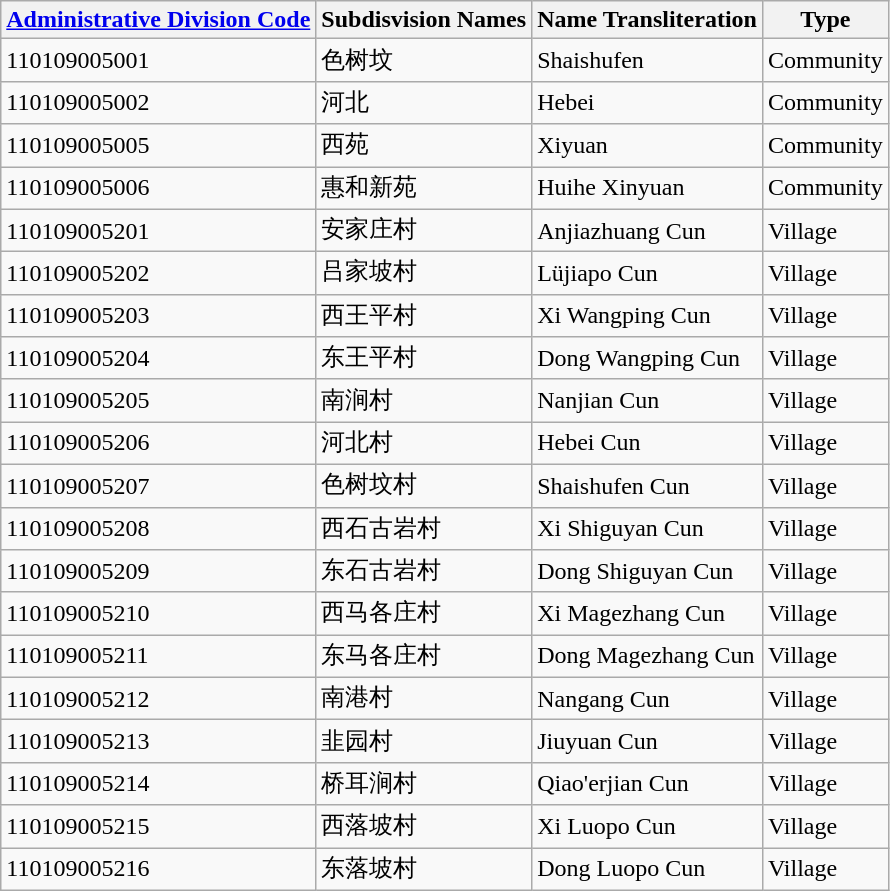<table class="wikitable sortable">
<tr>
<th><a href='#'>Administrative Division Code</a></th>
<th>Subdisvision Names</th>
<th>Name Transliteration</th>
<th>Type</th>
</tr>
<tr>
<td>110109005001</td>
<td>色树坟</td>
<td>Shaishufen</td>
<td>Community</td>
</tr>
<tr>
<td>110109005002</td>
<td>河北</td>
<td>Hebei</td>
<td>Community</td>
</tr>
<tr>
<td>110109005005</td>
<td>西苑</td>
<td>Xiyuan</td>
<td>Community</td>
</tr>
<tr>
<td>110109005006</td>
<td>惠和新苑</td>
<td>Huihe Xinyuan</td>
<td>Community</td>
</tr>
<tr>
<td>110109005201</td>
<td>安家庄村</td>
<td>Anjiazhuang Cun</td>
<td>Village</td>
</tr>
<tr>
<td>110109005202</td>
<td>吕家坡村</td>
<td>Lüjiapo Cun</td>
<td>Village</td>
</tr>
<tr>
<td>110109005203</td>
<td>西王平村</td>
<td>Xi Wangping Cun</td>
<td>Village</td>
</tr>
<tr>
<td>110109005204</td>
<td>东王平村</td>
<td>Dong Wangping Cun</td>
<td>Village</td>
</tr>
<tr>
<td>110109005205</td>
<td>南涧村</td>
<td>Nanjian Cun</td>
<td>Village</td>
</tr>
<tr>
<td>110109005206</td>
<td>河北村</td>
<td>Hebei Cun</td>
<td>Village</td>
</tr>
<tr>
<td>110109005207</td>
<td>色树坟村</td>
<td>Shaishufen Cun</td>
<td>Village</td>
</tr>
<tr>
<td>110109005208</td>
<td>西石古岩村</td>
<td>Xi Shiguyan Cun</td>
<td>Village</td>
</tr>
<tr>
<td>110109005209</td>
<td>东石古岩村</td>
<td>Dong Shiguyan Cun</td>
<td>Village</td>
</tr>
<tr>
<td>110109005210</td>
<td>西马各庄村</td>
<td>Xi Magezhang Cun</td>
<td>Village</td>
</tr>
<tr>
<td>110109005211</td>
<td>东马各庄村</td>
<td>Dong Magezhang Cun</td>
<td>Village</td>
</tr>
<tr>
<td>110109005212</td>
<td>南港村</td>
<td>Nangang Cun</td>
<td>Village</td>
</tr>
<tr>
<td>110109005213</td>
<td>韭园村</td>
<td>Jiuyuan Cun</td>
<td>Village</td>
</tr>
<tr>
<td>110109005214</td>
<td>桥耳涧村</td>
<td>Qiao'erjian Cun</td>
<td>Village</td>
</tr>
<tr>
<td>110109005215</td>
<td>西落坡村</td>
<td>Xi Luopo Cun</td>
<td>Village</td>
</tr>
<tr>
<td>110109005216</td>
<td>东落坡村</td>
<td>Dong Luopo Cun</td>
<td>Village</td>
</tr>
</table>
